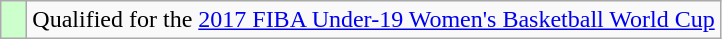<table class="wikitable">
<tr>
<td width=10px bgcolor="#ccffcc"></td>
<td>Qualified for the <a href='#'>2017 FIBA Under-19 Women's Basketball World Cup</a></td>
</tr>
</table>
